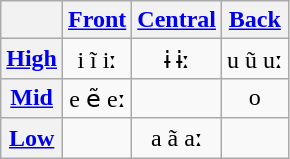<table class="wikitable" style="text-align:center">
<tr>
<th></th>
<th><a href='#'>Front</a></th>
<th><a href='#'>Central</a></th>
<th><a href='#'>Back</a></th>
</tr>
<tr>
<th><a href='#'>High</a></th>
<td align="center">i ĩ iː</td>
<td>ɨ ɨː</td>
<td align="center">u ũ uː</td>
</tr>
<tr>
<th><a href='#'>Mid</a></th>
<td>e ẽ eː</td>
<td></td>
<td>o</td>
</tr>
<tr>
<th><a href='#'>Low</a></th>
<td></td>
<td>a ã aː</td>
<td></td>
</tr>
</table>
